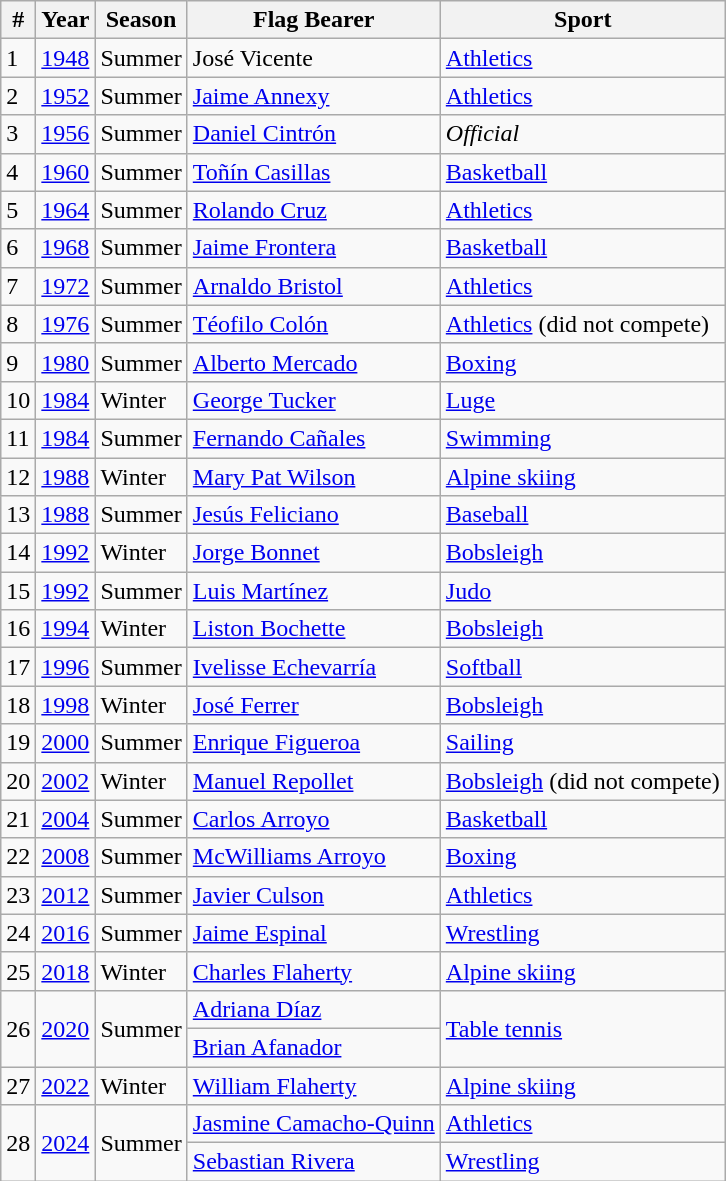<table class="wikitable">
<tr>
<th>#</th>
<th>Year</th>
<th>Season</th>
<th>Flag Bearer</th>
<th>Sport</th>
</tr>
<tr>
<td>1</td>
<td><a href='#'>1948</a></td>
<td>Summer</td>
<td>José Vicente</td>
<td><a href='#'>Athletics</a></td>
</tr>
<tr>
<td>2</td>
<td><a href='#'>1952</a></td>
<td>Summer</td>
<td><a href='#'>Jaime Annexy</a></td>
<td><a href='#'>Athletics</a></td>
</tr>
<tr>
<td>3</td>
<td><a href='#'>1956</a></td>
<td>Summer</td>
<td><a href='#'>Daniel Cintrón</a></td>
<td><em>Official</em></td>
</tr>
<tr>
<td>4</td>
<td><a href='#'>1960</a></td>
<td>Summer</td>
<td><a href='#'>Toñín Casillas</a></td>
<td><a href='#'>Basketball</a></td>
</tr>
<tr>
<td>5</td>
<td><a href='#'>1964</a></td>
<td>Summer</td>
<td><a href='#'>Rolando Cruz</a></td>
<td><a href='#'>Athletics</a></td>
</tr>
<tr>
<td>6</td>
<td><a href='#'>1968</a></td>
<td>Summer</td>
<td><a href='#'>Jaime Frontera</a></td>
<td><a href='#'>Basketball</a></td>
</tr>
<tr>
<td>7</td>
<td><a href='#'>1972</a></td>
<td>Summer</td>
<td><a href='#'>Arnaldo Bristol</a></td>
<td><a href='#'>Athletics</a></td>
</tr>
<tr>
<td>8</td>
<td><a href='#'>1976</a></td>
<td>Summer</td>
<td><a href='#'>Téofilo Colón</a></td>
<td><a href='#'>Athletics</a> (did not compete)</td>
</tr>
<tr>
<td>9</td>
<td><a href='#'>1980</a></td>
<td>Summer</td>
<td><a href='#'>Alberto Mercado</a></td>
<td><a href='#'>Boxing</a></td>
</tr>
<tr>
<td>10</td>
<td><a href='#'>1984</a></td>
<td>Winter</td>
<td><a href='#'>George Tucker</a></td>
<td><a href='#'>Luge</a></td>
</tr>
<tr>
<td>11</td>
<td><a href='#'>1984</a></td>
<td>Summer</td>
<td><a href='#'>Fernando Cañales</a></td>
<td><a href='#'>Swimming</a></td>
</tr>
<tr>
<td>12</td>
<td><a href='#'>1988</a></td>
<td>Winter</td>
<td><a href='#'>Mary Pat Wilson</a></td>
<td><a href='#'>Alpine skiing</a></td>
</tr>
<tr>
<td>13</td>
<td><a href='#'>1988</a></td>
<td>Summer</td>
<td><a href='#'>Jesús Feliciano</a></td>
<td><a href='#'>Baseball</a></td>
</tr>
<tr>
<td>14</td>
<td><a href='#'>1992</a></td>
<td>Winter</td>
<td><a href='#'>Jorge Bonnet</a></td>
<td><a href='#'>Bobsleigh</a></td>
</tr>
<tr>
<td>15</td>
<td><a href='#'>1992</a></td>
<td>Summer</td>
<td><a href='#'>Luis Martínez</a></td>
<td><a href='#'>Judo</a></td>
</tr>
<tr>
<td>16</td>
<td><a href='#'>1994</a></td>
<td>Winter</td>
<td><a href='#'>Liston Bochette</a></td>
<td><a href='#'>Bobsleigh</a></td>
</tr>
<tr>
<td>17</td>
<td><a href='#'>1996</a></td>
<td>Summer</td>
<td><a href='#'>Ivelisse Echevarría</a></td>
<td><a href='#'>Softball</a></td>
</tr>
<tr>
<td>18</td>
<td><a href='#'>1998</a></td>
<td>Winter</td>
<td><a href='#'>José Ferrer</a></td>
<td><a href='#'>Bobsleigh</a></td>
</tr>
<tr>
<td>19</td>
<td><a href='#'>2000</a></td>
<td>Summer</td>
<td><a href='#'>Enrique Figueroa</a></td>
<td><a href='#'>Sailing</a></td>
</tr>
<tr>
<td>20</td>
<td><a href='#'>2002</a></td>
<td>Winter</td>
<td><a href='#'>Manuel Repollet</a></td>
<td><a href='#'>Bobsleigh</a> (did not compete)</td>
</tr>
<tr>
<td>21</td>
<td><a href='#'>2004</a></td>
<td>Summer</td>
<td><a href='#'>Carlos Arroyo</a></td>
<td><a href='#'>Basketball</a></td>
</tr>
<tr>
<td>22</td>
<td><a href='#'>2008</a></td>
<td>Summer</td>
<td><a href='#'>McWilliams Arroyo</a></td>
<td><a href='#'>Boxing</a></td>
</tr>
<tr>
<td>23</td>
<td><a href='#'>2012</a></td>
<td>Summer</td>
<td><a href='#'>Javier Culson</a></td>
<td><a href='#'>Athletics</a></td>
</tr>
<tr>
<td>24</td>
<td><a href='#'>2016</a></td>
<td>Summer</td>
<td><a href='#'>Jaime Espinal</a></td>
<td><a href='#'>Wrestling</a></td>
</tr>
<tr>
<td>25</td>
<td><a href='#'>2018</a></td>
<td>Winter</td>
<td><a href='#'>Charles Flaherty</a></td>
<td><a href='#'>Alpine skiing</a></td>
</tr>
<tr>
<td rowspan="2">26</td>
<td rowspan="2"><a href='#'>2020</a></td>
<td rowspan="2">Summer</td>
<td><a href='#'>Adriana Díaz</a></td>
<td rowspan="2"><a href='#'>Table tennis</a></td>
</tr>
<tr>
<td><a href='#'>Brian Afanador</a></td>
</tr>
<tr>
<td>27</td>
<td><a href='#'>2022</a></td>
<td>Winter</td>
<td><a href='#'>William Flaherty</a></td>
<td><a href='#'>Alpine skiing</a></td>
</tr>
<tr>
<td rowspan="2">28</td>
<td rowspan="2"><a href='#'>2024</a></td>
<td rowspan="2">Summer</td>
<td><a href='#'>Jasmine Camacho-Quinn</a></td>
<td><a href='#'>Athletics</a></td>
</tr>
<tr>
<td><a href='#'>Sebastian Rivera</a></td>
<td><a href='#'>Wrestling</a></td>
</tr>
</table>
